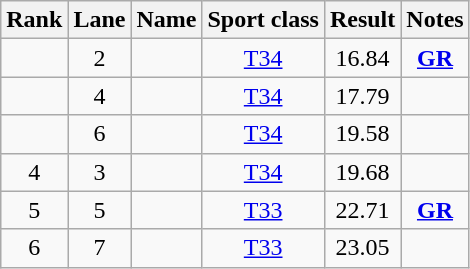<table class="wikitable sortable" style="text-align:center">
<tr>
<th>Rank</th>
<th>Lane</th>
<th>Name</th>
<th>Sport class</th>
<th>Result</th>
<th>Notes</th>
</tr>
<tr>
<td></td>
<td>2</td>
<td align="left"></td>
<td><a href='#'>T34</a></td>
<td>16.84</td>
<td><strong><a href='#'>GR</a></strong></td>
</tr>
<tr>
<td></td>
<td>4</td>
<td align="left"></td>
<td><a href='#'>T34</a></td>
<td>17.79</td>
<td></td>
</tr>
<tr>
<td></td>
<td>6</td>
<td align="left"></td>
<td><a href='#'>T34</a></td>
<td>19.58</td>
<td></td>
</tr>
<tr>
<td>4</td>
<td>3</td>
<td align="left"></td>
<td><a href='#'>T34</a></td>
<td>19.68</td>
<td></td>
</tr>
<tr>
<td>5</td>
<td>5</td>
<td align="left"></td>
<td><a href='#'>T33</a></td>
<td>22.71</td>
<td><strong><a href='#'>GR</a></strong></td>
</tr>
<tr>
<td>6</td>
<td>7</td>
<td align="left"></td>
<td><a href='#'>T33</a></td>
<td>23.05</td>
<td></td>
</tr>
</table>
